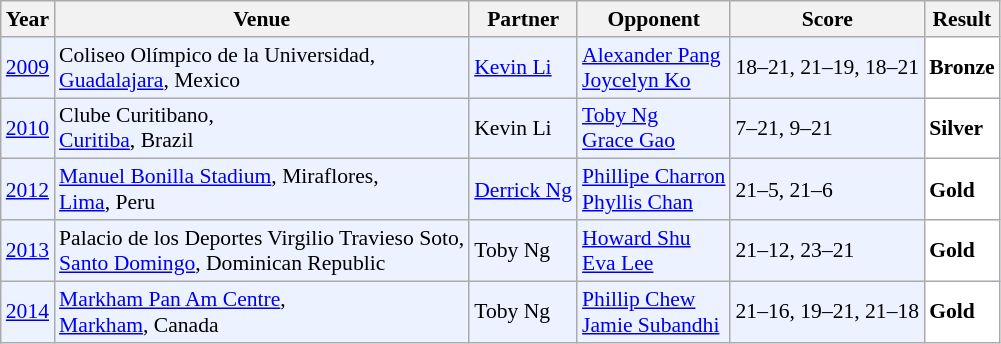<table class="sortable wikitable" style="font-size: 90%;">
<tr>
<th>Year</th>
<th>Venue</th>
<th>Partner</th>
<th>Opponent</th>
<th>Score</th>
<th>Result</th>
</tr>
<tr style="background:#ECF2FF">
<td align="center"><a href='#'>2009</a></td>
<td align="left">Coliseo Olímpico de la Universidad,<br><a href='#'>Guadalajara</a>, Mexico</td>
<td align="left"> <a href='#'>Kevin Li</a></td>
<td align="left"> <a href='#'>Alexander Pang</a><br> <a href='#'>Joycelyn Ko</a></td>
<td align="left">18–21, 21–19, 18–21</td>
<td style="text-align:left; background:white"> <strong>Bronze</strong></td>
</tr>
<tr style="background:#ECF2FF">
<td align="center"><a href='#'>2010</a></td>
<td align="left">Clube Curitibano,<br><a href='#'>Curitiba</a>, Brazil</td>
<td align="left"> Kevin Li</td>
<td align="left"> <a href='#'>Toby Ng</a><br> <a href='#'>Grace Gao</a></td>
<td align="left">7–21, 9–21</td>
<td style="text-align:left; background:white"> <strong>Silver</strong></td>
</tr>
<tr style="background:#ECF2FF">
<td align="center"><a href='#'>2012</a></td>
<td align="left"><a href='#'>Manuel Bonilla Stadium</a>, Miraflores,<br><a href='#'>Lima</a>, Peru</td>
<td align="left"> <a href='#'>Derrick Ng</a></td>
<td align="left"> <a href='#'>Phillipe Charron</a><br> <a href='#'>Phyllis Chan</a></td>
<td align="left">21–5, 21–6</td>
<td style="text-align:left; background:white"> <strong>Gold</strong></td>
</tr>
<tr style="background:#ECF2FF">
<td align="center"><a href='#'>2013</a></td>
<td align="left">Palacio de los Deportes Virgilio Travieso Soto,<br><a href='#'>Santo Domingo</a>, Dominican Republic</td>
<td align="left"> Toby Ng</td>
<td align="left"> <a href='#'>Howard Shu</a><br> <a href='#'>Eva Lee</a></td>
<td align="left">21–12, 23–21</td>
<td style="text-align:left; background:white"> <strong>Gold</strong></td>
</tr>
<tr style="background:#ECF2FF">
<td align="center"><a href='#'>2014</a></td>
<td align="left"><a href='#'>Markham Pan Am Centre</a>,<br><a href='#'>Markham</a>, Canada</td>
<td align="left"> Toby Ng</td>
<td align="left"> <a href='#'>Phillip Chew</a><br> <a href='#'>Jamie Subandhi</a></td>
<td align="left">21–16, 19–21, 21–18</td>
<td style="text-align:left; background:white"> <strong>Gold</strong></td>
</tr>
</table>
